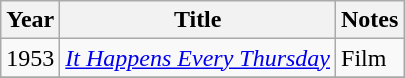<table class="wikitable">
<tr>
<th>Year</th>
<th>Title</th>
<th>Notes</th>
</tr>
<tr>
<td>1953</td>
<td><em><a href='#'>It Happens Every Thursday</a></em></td>
<td>Film</td>
</tr>
<tr>
</tr>
</table>
